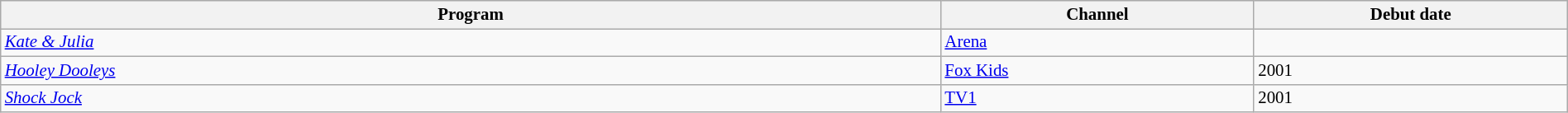<table class="wikitable sortable" width="100%" style="font-size:87%;">
<tr bgcolor="#efefef">
<th width=60%>Program</th>
<th width=20%>Channel</th>
<th width=20%>Debut date</th>
</tr>
<tr>
<td><em><a href='#'>Kate & Julia</a></em></td>
<td><a href='#'>Arena</a></td>
<td></td>
</tr>
<tr>
<td><em><a href='#'>Hooley Dooleys</a></em></td>
<td><a href='#'>Fox Kids</a></td>
<td>2001</td>
</tr>
<tr>
<td><em><a href='#'>Shock Jock</a></em></td>
<td><a href='#'>TV1</a></td>
<td>2001</td>
</tr>
</table>
